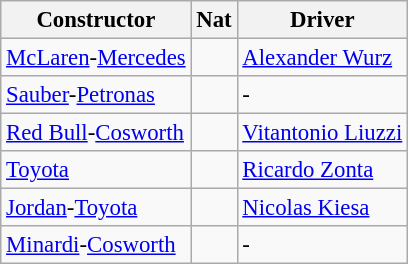<table class="wikitable" style="font-size: 95%">
<tr>
<th>Constructor</th>
<th>Nat</th>
<th>Driver</th>
</tr>
<tr>
<td><a href='#'>McLaren</a>-<a href='#'>Mercedes</a></td>
<td></td>
<td><a href='#'>Alexander Wurz</a></td>
</tr>
<tr>
<td><a href='#'>Sauber</a>-<a href='#'>Petronas</a></td>
<td></td>
<td>-</td>
</tr>
<tr>
<td><a href='#'>Red Bull</a>-<a href='#'>Cosworth</a></td>
<td></td>
<td><a href='#'>Vitantonio Liuzzi</a></td>
</tr>
<tr>
<td><a href='#'>Toyota</a></td>
<td></td>
<td><a href='#'>Ricardo Zonta</a></td>
</tr>
<tr>
<td><a href='#'>Jordan</a>-<a href='#'>Toyota</a></td>
<td></td>
<td><a href='#'>Nicolas Kiesa</a></td>
</tr>
<tr>
<td><a href='#'>Minardi</a>-<a href='#'>Cosworth</a></td>
<td></td>
<td>-</td>
</tr>
</table>
